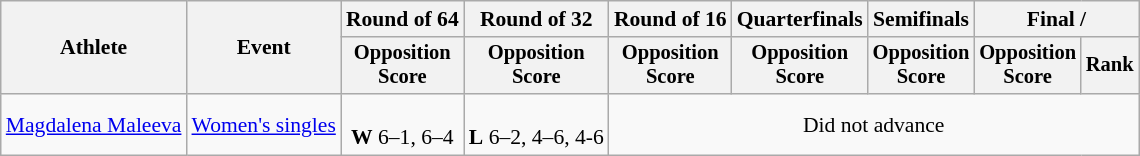<table class=wikitable style="font-size:90%">
<tr>
<th rowspan="2">Athlete</th>
<th rowspan="2">Event</th>
<th>Round of 64</th>
<th>Round of 32</th>
<th>Round of 16</th>
<th>Quarterfinals</th>
<th>Semifinals</th>
<th colspan=2>Final / </th>
</tr>
<tr style="font-size:95%">
<th>Opposition<br>Score</th>
<th>Opposition<br>Score</th>
<th>Opposition<br>Score</th>
<th>Opposition<br>Score</th>
<th>Opposition<br>Score</th>
<th>Opposition<br>Score</th>
<th>Rank</th>
</tr>
<tr align=center>
<td align=left><a href='#'>Magdalena Maleeva</a></td>
<td align=left><a href='#'>Women's singles</a></td>
<td><br><strong>W</strong> 6–1, 6–4</td>
<td><br><strong>L</strong> 6–2, 4–6, 4-6</td>
<td colspan=5>Did not advance</td>
</tr>
</table>
